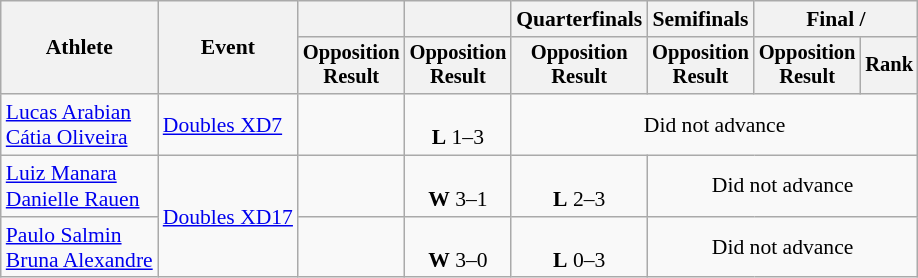<table class=wikitable style=font-size:90%;text-align:center>
<tr>
<th rowspan="2">Athlete</th>
<th rowspan="2">Event</th>
<th></th>
<th></th>
<th>Quarterfinals</th>
<th>Semifinals</th>
<th colspan="2">Final / </th>
</tr>
<tr style=font-size:95%>
<th>Opposition<br>Result</th>
<th>Opposition<br>Result</th>
<th>Opposition<br>Result</th>
<th>Opposition<br>Result</th>
<th>Opposition<br>Result</th>
<th>Rank</th>
</tr>
<tr align=center>
<td align=left><a href='#'>Lucas Arabian</a><br><a href='#'>Cátia Oliveira</a></td>
<td align=left><a href='#'>Doubles XD7</a></td>
<td></td>
<td><br> <strong>L</strong> 1–3</td>
<td colspan=4>Did not advance</td>
</tr>
<tr align=center>
<td align=left><a href='#'>Luiz Manara</a><br><a href='#'>Danielle Rauen</a></td>
<td align=left rowspan=2><a href='#'>Doubles XD17</a></td>
<td></td>
<td><br><strong>W</strong> 3–1</td>
<td><br><strong>L</strong> 2–3</td>
<td colspan=3>Did not advance</td>
</tr>
<tr align=center>
<td align=left><a href='#'>Paulo Salmin</a><br><a href='#'>Bruna Alexandre</a></td>
<td></td>
<td><br><strong>W</strong> 3–0</td>
<td><br><strong>L</strong> 0–3</td>
<td colspan=3>Did not advance</td>
</tr>
</table>
